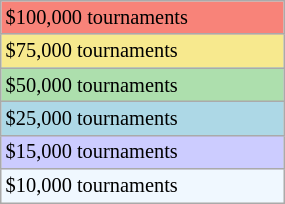<table class="wikitable" style="font-size:85%; width:15%;">
<tr style="background:#f88379;">
<td>$100,000 tournaments</td>
</tr>
<tr style="background:#f7e98e;">
<td>$75,000 tournaments</td>
</tr>
<tr style="background:#addfad;">
<td>$50,000 tournaments</td>
</tr>
<tr style="background:lightblue;">
<td>$25,000 tournaments</td>
</tr>
<tr style="background:#ccccff;">
<td>$15,000 tournaments</td>
</tr>
<tr style="background:#f0f8ff;">
<td>$10,000 tournaments</td>
</tr>
</table>
